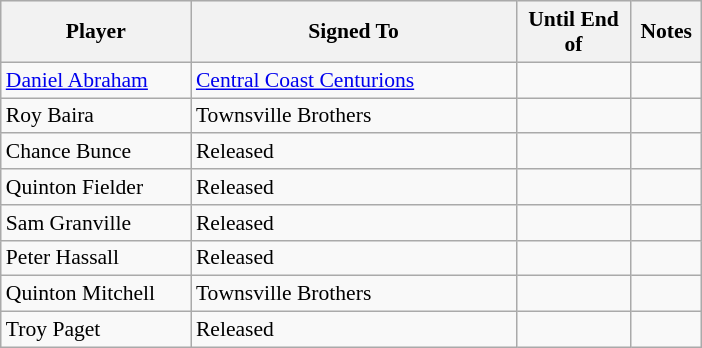<table class="wikitable" style="font-size:90%">
<tr style="background:#efefef;">
<th style="width:120px;">Player</th>
<th style="width:210px;">Signed To</th>
<th style="width:70px;">Until End of</th>
<th style="width:40px;">Notes</th>
</tr>
<tr>
<td><a href='#'>Daniel Abraham</a></td>
<td> <a href='#'>Central Coast Centurions</a></td>
<td></td>
<td></td>
</tr>
<tr>
<td>Roy Baira</td>
<td> Townsville Brothers</td>
<td></td>
<td></td>
</tr>
<tr>
<td>Chance Bunce</td>
<td>Released</td>
<td></td>
<td></td>
</tr>
<tr>
<td>Quinton Fielder</td>
<td>Released</td>
<td></td>
<td></td>
</tr>
<tr>
<td>Sam Granville</td>
<td>Released</td>
<td></td>
<td></td>
</tr>
<tr>
<td>Peter Hassall</td>
<td>Released</td>
<td></td>
<td></td>
</tr>
<tr>
<td>Quinton Mitchell</td>
<td> Townsville Brothers</td>
<td></td>
<td></td>
</tr>
<tr>
<td>Troy Paget</td>
<td>Released</td>
<td></td>
<td></td>
</tr>
</table>
